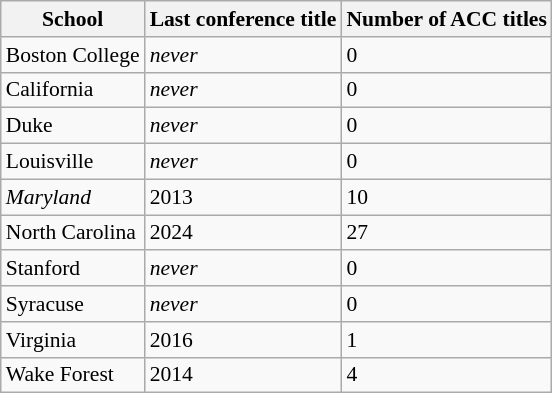<table class="wikitable sortable" style="font-size:90%">
<tr>
<th>School</th>
<th>Last conference title</th>
<th>Number of ACC titles</th>
</tr>
<tr>
<td>Boston College</td>
<td><em>never</em></td>
<td>0</td>
</tr>
<tr>
<td>California</td>
<td><em>never</em></td>
<td>0</td>
</tr>
<tr>
<td>Duke</td>
<td><em>never</em></td>
<td>0</td>
</tr>
<tr>
<td>Louisville</td>
<td><em>never</em></td>
<td>0</td>
</tr>
<tr>
<td><em>Maryland</em></td>
<td>2013</td>
<td>10</td>
</tr>
<tr>
<td>North Carolina</td>
<td>2024</td>
<td>27</td>
</tr>
<tr>
<td>Stanford</td>
<td><em>never</em></td>
<td>0</td>
</tr>
<tr>
<td>Syracuse</td>
<td><em>never</em></td>
<td>0</td>
</tr>
<tr>
<td>Virginia</td>
<td>2016</td>
<td>1</td>
</tr>
<tr>
<td>Wake Forest</td>
<td>2014</td>
<td>4</td>
</tr>
</table>
